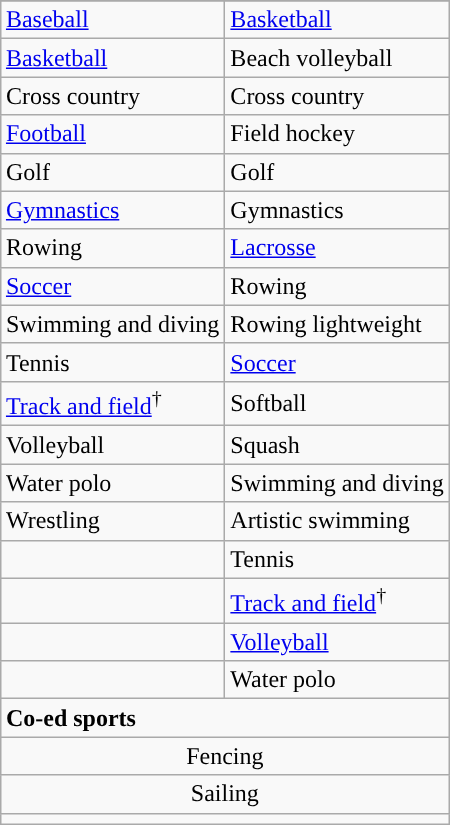<table class="wikitable" style="float:right; clear:right; margin:0 0 1em 1em;">
<tr>
</tr>
<tr>
<td><a href='#'>Baseball</a></td>
<td><a href='#'>Basketball</a></td>
</tr>
<tr>
<td><a href='#'>Basketball</a></td>
<td>Beach volleyball</td>
</tr>
<tr>
<td>Cross country</td>
<td>Cross country</td>
</tr>
<tr>
<td><a href='#'>Football</a></td>
<td>Field hockey</td>
</tr>
<tr>
<td>Golf</td>
<td>Golf</td>
</tr>
<tr>
<td><a href='#'>Gymnastics</a></td>
<td>Gymnastics</td>
</tr>
<tr>
<td>Rowing</td>
<td><a href='#'>Lacrosse</a></td>
</tr>
<tr>
<td><a href='#'>Soccer</a></td>
<td>Rowing</td>
</tr>
<tr>
<td>Swimming and diving</td>
<td>Rowing lightweight</td>
</tr>
<tr>
<td>Tennis</td>
<td><a href='#'>Soccer</a></td>
</tr>
<tr>
<td><a href='#'>Track and field</a><sup>†</sup></td>
<td>Softball</td>
</tr>
<tr>
<td>Volleyball</td>
<td>Squash</td>
</tr>
<tr>
<td>Water polo</td>
<td>Swimming and diving</td>
</tr>
<tr>
<td>Wrestling</td>
<td>Artistic swimming</td>
</tr>
<tr>
<td></td>
<td>Tennis</td>
</tr>
<tr>
<td></td>
<td><a href='#'>Track and field</a><sup>†</sup></td>
</tr>
<tr>
<td></td>
<td><a href='#'>Volleyball</a></td>
</tr>
<tr>
<td></td>
<td>Water polo</td>
</tr>
<tr>
<td colspan="2"><strong>Co-ed sports</strong></td>
</tr>
<tr style="text-align:center">
<td colspan="2">Fencing</td>
</tr>
<tr style="text-align:center">
<td colspan="2">Sailing</td>
</tr>
<tr>
<td colspan="2"></td>
</tr>
</table>
